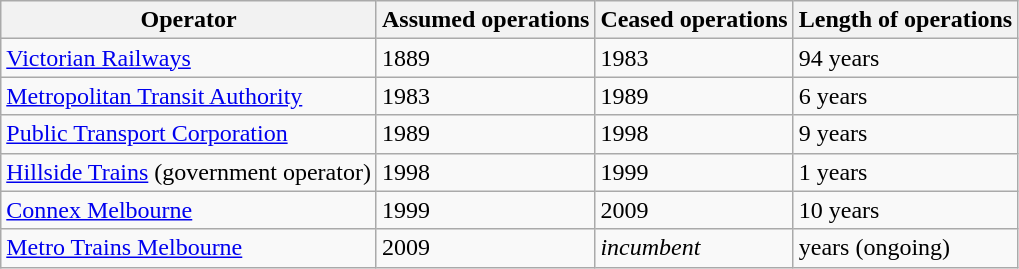<table class="wikitable">
<tr>
<th>Operator</th>
<th>Assumed operations</th>
<th>Ceased operations</th>
<th>Length of operations</th>
</tr>
<tr>
<td><a href='#'>Victorian Railways</a></td>
<td>1889</td>
<td>1983</td>
<td>94 years</td>
</tr>
<tr>
<td><a href='#'>Metropolitan Transit Authority</a></td>
<td>1983</td>
<td>1989</td>
<td>6 years</td>
</tr>
<tr>
<td><a href='#'>Public Transport Corporation</a></td>
<td>1989</td>
<td>1998</td>
<td>9 years</td>
</tr>
<tr>
<td><a href='#'>Hillside Trains</a> (government operator)</td>
<td>1998</td>
<td>1999</td>
<td>1 years</td>
</tr>
<tr>
<td><a href='#'>Connex Melbourne</a></td>
<td>1999</td>
<td>2009</td>
<td>10 years</td>
</tr>
<tr>
<td><a href='#'>Metro Trains Melbourne</a></td>
<td>2009</td>
<td><em>incumbent</em></td>
<td> years (ongoing)</td>
</tr>
</table>
